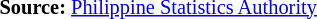<table style="font-size:85%;" '|>
<tr>
<td><br><p>
<strong>Source:</strong> <a href='#'>Philippine Statistics Authority</a>
</p></td>
</tr>
</table>
